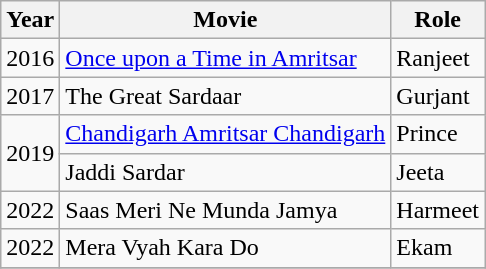<table class="wikitable">
<tr>
<th>Year</th>
<th>Movie</th>
<th>Role</th>
</tr>
<tr>
<td>2016</td>
<td><a href='#'>Once upon a Time in Amritsar</a></td>
<td>Ranjeet</td>
</tr>
<tr>
<td>2017</td>
<td>The Great Sardaar</td>
<td>Gurjant</td>
</tr>
<tr>
<td rowspan="2">2019</td>
<td><a href='#'>Chandigarh Amritsar Chandigarh</a></td>
<td>Prince</td>
</tr>
<tr>
<td>Jaddi Sardar</td>
<td>Jeeta</td>
</tr>
<tr>
<td>2022</td>
<td>Saas Meri Ne Munda Jamya</td>
<td>Harmeet</td>
</tr>
<tr>
<td>2022</td>
<td>Mera Vyah Kara Do</td>
<td>Ekam</td>
</tr>
<tr>
</tr>
</table>
